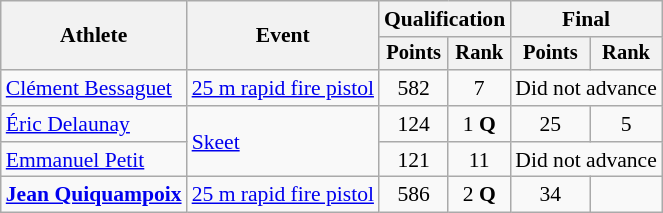<table class="wikitable" style="font-size:90%">
<tr>
<th rowspan="2">Athlete</th>
<th rowspan="2">Event</th>
<th colspan=2>Qualification</th>
<th colspan=2>Final</th>
</tr>
<tr style="font-size:95%">
<th>Points</th>
<th>Rank</th>
<th>Points</th>
<th>Rank</th>
</tr>
<tr align=center>
<td align=left><a href='#'>Clément Bessaguet</a></td>
<td align=left><a href='#'>25 m rapid fire pistol</a></td>
<td>582</td>
<td>7</td>
<td colspan=2>Did not advance</td>
</tr>
<tr align=center>
<td align=left><a href='#'>Éric Delaunay</a></td>
<td align=left rowspan=2><a href='#'>Skeet</a></td>
<td>124</td>
<td>1 <strong>Q</strong></td>
<td>25</td>
<td>5</td>
</tr>
<tr align=center>
<td align=left><a href='#'>Emmanuel Petit</a></td>
<td>121</td>
<td>11</td>
<td colspan=2>Did not advance</td>
</tr>
<tr align=center>
<td align=left><strong><a href='#'>Jean Quiquampoix</a></strong></td>
<td align=left><a href='#'>25 m rapid fire pistol</a></td>
<td>586</td>
<td>2 <strong>Q</strong></td>
<td>34</td>
<td></td>
</tr>
</table>
